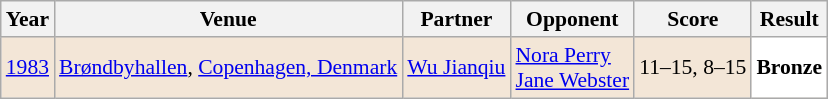<table class="sortable wikitable" style="font-size: 90%;">
<tr>
<th>Year</th>
<th>Venue</th>
<th>Partner</th>
<th>Opponent</th>
<th>Score</th>
<th>Result</th>
</tr>
<tr style="background:#F3E6D7">
<td align="center"><a href='#'>1983</a></td>
<td align="left"><a href='#'>Brøndbyhallen</a>, <a href='#'>Copenhagen, Denmark</a></td>
<td align="left"> <a href='#'>Wu Jianqiu</a></td>
<td align="left"> <a href='#'>Nora Perry</a> <br>  <a href='#'>Jane Webster</a></td>
<td align="left">11–15, 8–15</td>
<td style="text-align:left; background:white"> <strong>Bronze</strong></td>
</tr>
</table>
